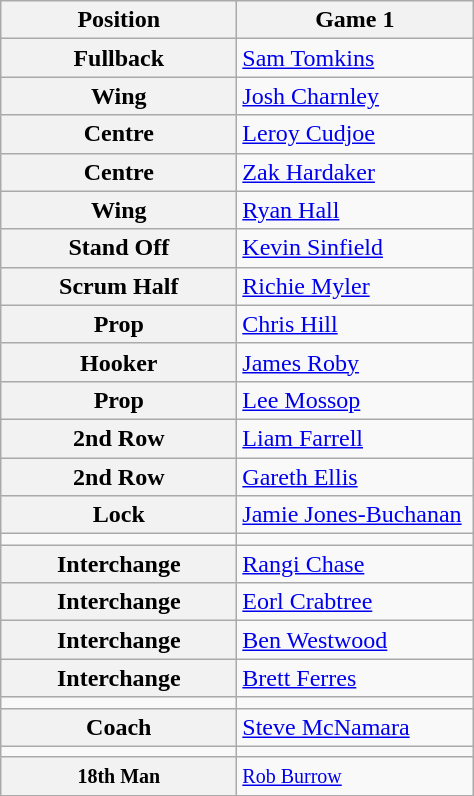<table class="wikitable">
<tr>
<th style="width:150px;">Position</th>
<th style="width:150px;">Game 1</th>
</tr>
<tr>
<th>Fullback</th>
<td colspan="1"><a href='#'>Sam Tomkins</a></td>
</tr>
<tr>
<th>Wing</th>
<td colspan="1"><a href='#'>Josh Charnley</a></td>
</tr>
<tr>
<th>Centre</th>
<td colspan="1"><a href='#'>Leroy Cudjoe</a></td>
</tr>
<tr>
<th>Centre</th>
<td colspan="1"><a href='#'>Zak Hardaker</a></td>
</tr>
<tr>
<th>Wing</th>
<td colspan="1"><a href='#'>Ryan Hall</a></td>
</tr>
<tr>
<th>Stand Off</th>
<td colspan="1"><a href='#'>Kevin Sinfield</a></td>
</tr>
<tr>
<th>Scrum Half</th>
<td colspan="1"><a href='#'>Richie Myler</a></td>
</tr>
<tr>
<th>Prop</th>
<td colspan="1"><a href='#'>Chris Hill</a></td>
</tr>
<tr>
<th>Hooker</th>
<td colspan="1"><a href='#'>James Roby</a></td>
</tr>
<tr>
<th>Prop</th>
<td colspan="1"><a href='#'>Lee Mossop</a></td>
</tr>
<tr>
<th>2nd Row</th>
<td colspan="1"><a href='#'>Liam Farrell</a></td>
</tr>
<tr>
<th>2nd Row</th>
<td colspan="1"><a href='#'>Gareth Ellis</a></td>
</tr>
<tr>
<th>Lock</th>
<td colspan="1"><a href='#'>Jamie Jones-Buchanan</a></td>
</tr>
<tr>
<td></td>
</tr>
<tr>
<th>Interchange</th>
<td colspan="1"><a href='#'>Rangi Chase</a></td>
</tr>
<tr>
<th>Interchange</th>
<td colspan="1"><a href='#'>Eorl Crabtree</a></td>
</tr>
<tr>
<th>Interchange</th>
<td colspan="1"><a href='#'>Ben Westwood</a></td>
</tr>
<tr>
<th>Interchange</th>
<td colspan="1"><a href='#'>Brett Ferres</a></td>
</tr>
<tr>
<td></td>
</tr>
<tr>
<th>Coach</th>
<td colspan="1"><a href='#'>Steve McNamara</a></td>
</tr>
<tr>
<td></td>
</tr>
<tr>
<th><small>18th Man</small></th>
<td colspan="1"><small><a href='#'>Rob Burrow</a></small></td>
</tr>
</table>
